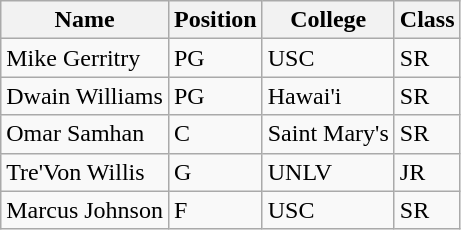<table class="wikitable">
<tr>
<th>Name</th>
<th>Position</th>
<th>College</th>
<th>Class</th>
</tr>
<tr>
<td>Mike Gerritry</td>
<td>PG</td>
<td>USC</td>
<td>SR</td>
</tr>
<tr>
<td>Dwain Williams</td>
<td>PG</td>
<td>Hawai'i</td>
<td>SR</td>
</tr>
<tr>
<td>Omar Samhan</td>
<td>C</td>
<td>Saint Mary's</td>
<td>SR</td>
</tr>
<tr>
<td>Tre'Von Willis</td>
<td>G</td>
<td>UNLV</td>
<td>JR</td>
</tr>
<tr>
<td>Marcus Johnson</td>
<td>F</td>
<td>USC</td>
<td>SR</td>
</tr>
</table>
